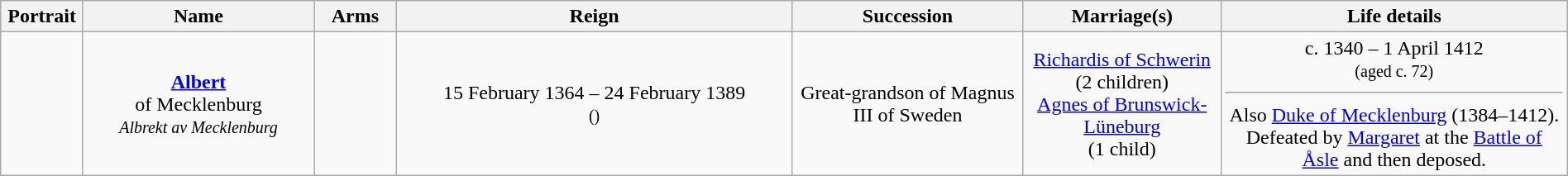<table class="wikitable" style="text-align:center; width:100%;">
<tr>
<th width="5%">Portrait</th>
<th width="14%">Name</th>
<th width="5%">Arms</th>
<th width="24%">Reign</th>
<th width="14%">Succession</th>
<th width="12%">Marriage(s)</th>
<th width="21%">Life details</th>
</tr>
<tr>
<td></td>
<td><strong><a href='#'>Albert</a></strong><br>of Mecklenburg<br><small><em>Albrekt av Mecklenburg</em></small></td>
<td></td>
<td>15 February 1364 – 24 February 1389<br><small>()</small></td>
<td>Great-grandson of Magnus III of Sweden</td>
<td><a href='#'>Richardis of Schwerin</a><br>(2 children)<br><a href='#'>Agnes of Brunswick-Lüneburg</a><br>(1 child)</td>
<td>c. 1340 – 1 April 1412<br><small>(aged c. 72)</small><hr>Also <a href='#'>Duke of Mecklenburg</a> (1384–1412). Defeated by <a href='#'>Margaret</a> at the <a href='#'>Battle of Åsle</a> and then deposed.</td>
</tr>
</table>
